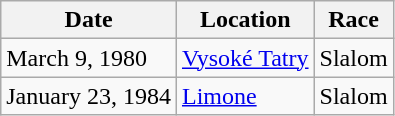<table class="wikitable">
<tr>
<th>Date</th>
<th>Location</th>
<th>Race</th>
</tr>
<tr>
<td>March 9, 1980</td>
<td> <a href='#'>Vysoké Tatry</a></td>
<td>Slalom</td>
</tr>
<tr>
<td>January 23, 1984</td>
<td> <a href='#'>Limone</a></td>
<td>Slalom</td>
</tr>
</table>
